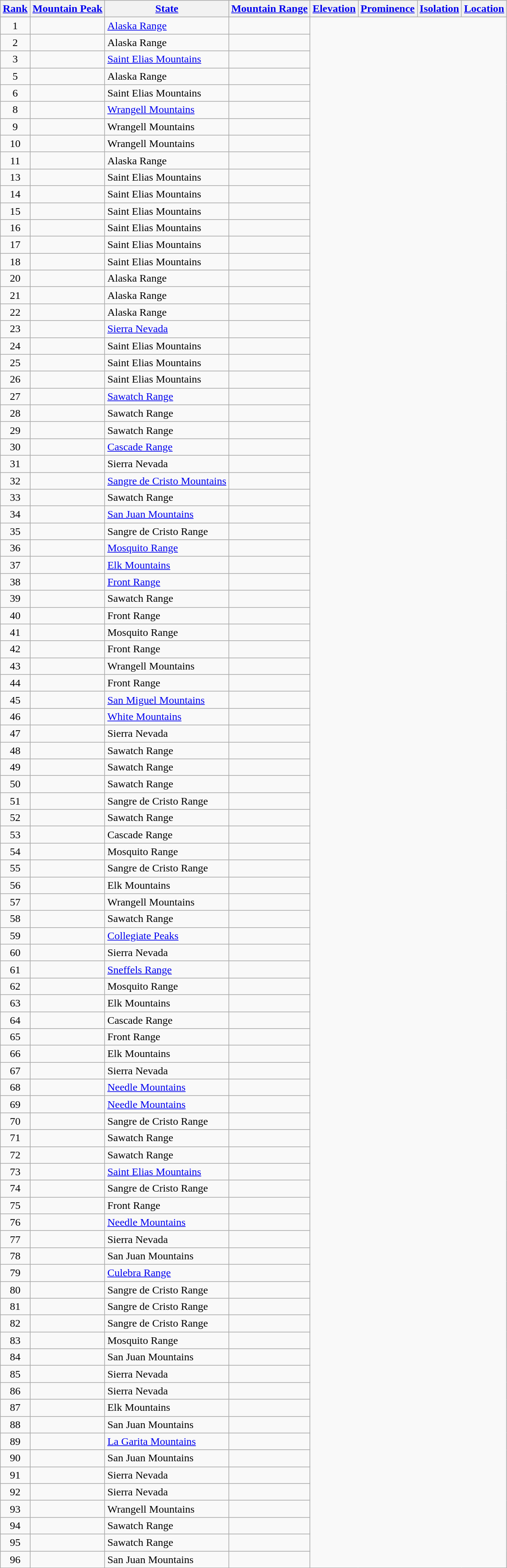<table class="wikitable sortable">
<tr>
<th><a href='#'>Rank</a></th>
<th><a href='#'>Mountain Peak</a></th>
<th><a href='#'>State</a></th>
<th><a href='#'>Mountain Range</a></th>
<th><a href='#'>Elevation</a></th>
<th><a href='#'>Prominence</a></th>
<th><a href='#'>Isolation</a></th>
<th><a href='#'>Location</a></th>
</tr>
<tr>
<td align=center>1<br></td>
<td></td>
<td><a href='#'>Alaska Range</a><br></td>
<td></td>
</tr>
<tr>
<td align=center>2<br></td>
<td></td>
<td>Alaska Range<br></td>
<td></td>
</tr>
<tr>
<td align=center>3<br></td>
<td><br></td>
<td><a href='#'>Saint Elias Mountains</a><br></td>
<td></td>
</tr>
<tr>
<td align=center>5<br></td>
<td></td>
<td>Alaska Range<br></td>
<td></td>
</tr>
<tr>
<td align=center>6<br></td>
<td></td>
<td>Saint Elias Mountains<br></td>
<td></td>
</tr>
<tr>
<td align=center>8<br></td>
<td></td>
<td><a href='#'>Wrangell Mountains</a><br></td>
<td></td>
</tr>
<tr>
<td align=center>9<br></td>
<td></td>
<td>Wrangell Mountains<br></td>
<td></td>
</tr>
<tr>
<td align=center>10<br></td>
<td></td>
<td>Wrangell Mountains<br></td>
<td></td>
</tr>
<tr>
<td align=center>11<br></td>
<td></td>
<td>Alaska Range<br></td>
<td></td>
</tr>
<tr>
<td align=center>13<br></td>
<td><br></td>
<td>Saint Elias Mountains<br></td>
<td></td>
</tr>
<tr>
<td align=center>14<br></td>
<td></td>
<td>Saint Elias Mountains<br></td>
<td></td>
</tr>
<tr>
<td align=center>15<br></td>
<td></td>
<td>Saint Elias Mountains<br></td>
<td></td>
</tr>
<tr>
<td align=center>16<br></td>
<td><br></td>
<td>Saint Elias Mountains<br></td>
<td></td>
</tr>
<tr>
<td align=center>17<br></td>
<td><br></td>
<td>Saint Elias Mountains<br></td>
<td></td>
</tr>
<tr>
<td align=center>18<br></td>
<td></td>
<td>Saint Elias Mountains<br></td>
<td></td>
</tr>
<tr>
<td align=center>20<br></td>
<td></td>
<td>Alaska Range<br></td>
<td></td>
</tr>
<tr>
<td align=center>21<br></td>
<td></td>
<td>Alaska Range<br></td>
<td></td>
</tr>
<tr>
<td align=center>22<br></td>
<td></td>
<td>Alaska Range<br></td>
<td></td>
</tr>
<tr>
<td align=center>23<br></td>
<td></td>
<td><a href='#'>Sierra Nevada</a><br></td>
<td></td>
</tr>
<tr>
<td align=center>24<br></td>
<td><br></td>
<td>Saint Elias Mountains<br></td>
<td></td>
</tr>
<tr>
<td align=center>25<br></td>
<td></td>
<td>Saint Elias Mountains<br></td>
<td></td>
</tr>
<tr>
<td align=center>26<br></td>
<td></td>
<td>Saint Elias Mountains<br></td>
<td></td>
</tr>
<tr>
<td align=center>27<br></td>
<td></td>
<td><a href='#'>Sawatch Range</a><br></td>
<td></td>
</tr>
<tr>
<td align=center>28<br></td>
<td></td>
<td>Sawatch Range<br></td>
<td></td>
</tr>
<tr>
<td align=center>29<br></td>
<td></td>
<td>Sawatch Range<br></td>
<td></td>
</tr>
<tr>
<td align=center>30<br></td>
<td></td>
<td><a href='#'>Cascade Range</a><br></td>
<td></td>
</tr>
<tr>
<td align=center>31<br></td>
<td></td>
<td>Sierra Nevada<br></td>
<td></td>
</tr>
<tr>
<td align=center>32<br></td>
<td></td>
<td><a href='#'>Sangre de Cristo Mountains</a><br></td>
<td></td>
</tr>
<tr>
<td align=center>33<br></td>
<td></td>
<td>Sawatch Range<br></td>
<td></td>
</tr>
<tr>
<td align=center>34<br></td>
<td></td>
<td><a href='#'>San Juan Mountains</a><br></td>
<td></td>
</tr>
<tr>
<td align=center>35<br></td>
<td></td>
<td>Sangre de Cristo Range<br></td>
<td></td>
</tr>
<tr>
<td align=center>36<br></td>
<td></td>
<td><a href='#'>Mosquito Range</a><br></td>
<td></td>
</tr>
<tr>
<td align=center>37<br></td>
<td></td>
<td><a href='#'>Elk Mountains</a><br></td>
<td></td>
</tr>
<tr>
<td align=center>38<br></td>
<td></td>
<td><a href='#'>Front Range</a><br></td>
<td></td>
</tr>
<tr>
<td align=center>39<br></td>
<td></td>
<td>Sawatch Range<br></td>
<td></td>
</tr>
<tr>
<td align=center>40<br></td>
<td></td>
<td>Front Range<br></td>
<td></td>
</tr>
<tr>
<td align=center>41<br></td>
<td></td>
<td>Mosquito Range<br></td>
<td></td>
</tr>
<tr>
<td align=center>42<br></td>
<td></td>
<td>Front Range<br></td>
<td></td>
</tr>
<tr>
<td align=center>43<br></td>
<td></td>
<td>Wrangell Mountains<br></td>
<td></td>
</tr>
<tr>
<td align=center>44<br></td>
<td></td>
<td>Front Range<br></td>
<td></td>
</tr>
<tr>
<td align=center>45<br></td>
<td></td>
<td><a href='#'>San Miguel Mountains</a><br></td>
<td></td>
</tr>
<tr>
<td align=center>46<br></td>
<td></td>
<td><a href='#'>White Mountains</a><br></td>
<td></td>
</tr>
<tr>
<td align=center>47<br></td>
<td></td>
<td>Sierra Nevada<br></td>
<td></td>
</tr>
<tr>
<td align=center>48<br></td>
<td></td>
<td>Sawatch Range<br></td>
<td></td>
</tr>
<tr>
<td align=center>49<br></td>
<td></td>
<td>Sawatch Range<br></td>
<td></td>
</tr>
<tr>
<td align=center>50<br></td>
<td></td>
<td>Sawatch Range<br></td>
<td></td>
</tr>
<tr>
<td align=center>51<br></td>
<td></td>
<td>Sangre de Cristo Range<br></td>
<td></td>
</tr>
<tr>
<td align=center>52<br></td>
<td></td>
<td>Sawatch Range<br></td>
<td></td>
</tr>
<tr>
<td align=center>53<br></td>
<td></td>
<td>Cascade Range<br></td>
<td></td>
</tr>
<tr>
<td align=center>54<br></td>
<td></td>
<td>Mosquito Range<br></td>
<td></td>
</tr>
<tr>
<td align=center>55<br></td>
<td></td>
<td>Sangre de Cristo Range<br></td>
<td></td>
</tr>
<tr>
<td align=center>56<br></td>
<td></td>
<td>Elk Mountains<br></td>
<td></td>
</tr>
<tr>
<td align=center>57<br></td>
<td></td>
<td>Wrangell Mountains<br></td>
<td></td>
</tr>
<tr>
<td align=center>58<br></td>
<td></td>
<td>Sawatch Range<br></td>
<td></td>
</tr>
<tr>
<td align=center>59<br></td>
<td></td>
<td><a href='#'>Collegiate Peaks</a><br></td>
<td></td>
</tr>
<tr>
<td align=center>60<br></td>
<td></td>
<td>Sierra Nevada<br></td>
<td></td>
</tr>
<tr>
<td align=center>61<br></td>
<td></td>
<td><a href='#'>Sneffels Range</a><br></td>
<td></td>
</tr>
<tr>
<td align=center>62<br></td>
<td></td>
<td>Mosquito Range<br></td>
<td></td>
</tr>
<tr>
<td align=center>63<br></td>
<td></td>
<td>Elk Mountains<br></td>
<td></td>
</tr>
<tr>
<td align=center>64<br></td>
<td></td>
<td>Cascade Range<br></td>
<td></td>
</tr>
<tr>
<td align=center>65<br></td>
<td></td>
<td>Front Range<br></td>
<td></td>
</tr>
<tr>
<td align=center>66<br></td>
<td></td>
<td>Elk Mountains<br></td>
<td></td>
</tr>
<tr>
<td align=center>67<br></td>
<td></td>
<td>Sierra Nevada<br></td>
<td></td>
</tr>
<tr>
<td align=center>68<br></td>
<td></td>
<td><a href='#'>Needle Mountains</a><br></td>
<td></td>
</tr>
<tr>
<td align=center>69<br></td>
<td></td>
<td><a href='#'>Needle Mountains</a><br></td>
<td></td>
</tr>
<tr>
<td align=center>70<br></td>
<td></td>
<td>Sangre de Cristo Range<br></td>
<td></td>
</tr>
<tr>
<td align=center>71<br></td>
<td></td>
<td>Sawatch Range<br></td>
<td></td>
</tr>
<tr>
<td align=center>72<br></td>
<td></td>
<td>Sawatch Range<br></td>
<td></td>
</tr>
<tr>
<td align=center>73<br></td>
<td><br></td>
<td><a href='#'>Saint Elias Mountains</a><br></td>
<td></td>
</tr>
<tr>
<td align=center>74<br></td>
<td></td>
<td>Sangre de Cristo Range<br></td>
<td></td>
</tr>
<tr>
<td align=center>75<br></td>
<td></td>
<td>Front Range<br></td>
<td></td>
</tr>
<tr>
<td align=center>76<br></td>
<td></td>
<td><a href='#'>Needle Mountains</a><br></td>
<td></td>
</tr>
<tr>
<td align=center>77<br></td>
<td></td>
<td>Sierra Nevada<br></td>
<td></td>
</tr>
<tr>
<td align=center>78<br></td>
<td></td>
<td>San Juan Mountains<br></td>
<td></td>
</tr>
<tr>
<td align=center>79<br></td>
<td></td>
<td><a href='#'>Culebra Range</a><br></td>
<td></td>
</tr>
<tr>
<td align=center>80<br></td>
<td></td>
<td>Sangre de Cristo Range<br></td>
<td></td>
</tr>
<tr>
<td align=center>81<br></td>
<td></td>
<td>Sangre de Cristo Range<br></td>
<td></td>
</tr>
<tr>
<td align=center>82<br></td>
<td></td>
<td>Sangre de Cristo Range<br></td>
<td></td>
</tr>
<tr>
<td align=center>83<br></td>
<td></td>
<td>Mosquito Range<br></td>
<td></td>
</tr>
<tr>
<td align=center>84<br></td>
<td></td>
<td>San Juan Mountains<br></td>
<td></td>
</tr>
<tr>
<td align=center>85<br></td>
<td></td>
<td>Sierra Nevada<br></td>
<td></td>
</tr>
<tr>
<td align=center>86<br></td>
<td></td>
<td>Sierra Nevada<br></td>
<td></td>
</tr>
<tr>
<td align=center>87<br></td>
<td></td>
<td>Elk Mountains<br></td>
<td></td>
</tr>
<tr>
<td align=center>88<br></td>
<td></td>
<td>San Juan Mountains<br></td>
<td></td>
</tr>
<tr>
<td align=center>89<br></td>
<td></td>
<td><a href='#'>La Garita Mountains</a><br></td>
<td></td>
</tr>
<tr>
<td align=center>90<br></td>
<td></td>
<td>San Juan Mountains<br></td>
<td></td>
</tr>
<tr>
<td align=center>91<br></td>
<td></td>
<td>Sierra Nevada<br></td>
<td></td>
</tr>
<tr>
<td align=center>92<br></td>
<td></td>
<td>Sierra Nevada<br></td>
<td></td>
</tr>
<tr>
<td align=center>93<br></td>
<td></td>
<td>Wrangell Mountains<br></td>
<td></td>
</tr>
<tr>
<td align=center>94<br></td>
<td></td>
<td>Sawatch Range<br></td>
<td></td>
</tr>
<tr>
<td align=center>95<br></td>
<td></td>
<td>Sawatch Range<br></td>
<td></td>
</tr>
<tr>
<td align=center>96<br></td>
<td></td>
<td>San Juan Mountains<br></td>
<td></td>
</tr>
</table>
